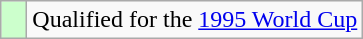<table class="wikitable" style="text-align: left;">
<tr>
<td width=10px bgcolor=#ccffcc></td>
<td>Qualified for the <a href='#'>1995 World Cup</a></td>
</tr>
</table>
